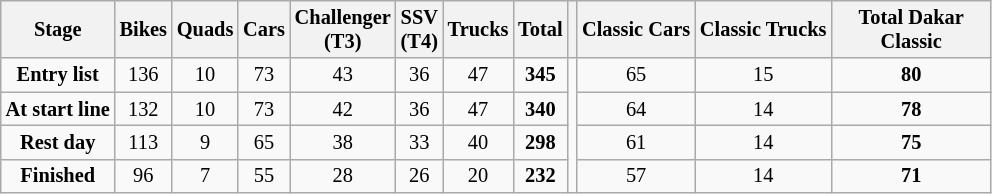<table class="wikitable" style="font-size:85%; text-align:center;">
<tr>
<th>Stage</th>
<th>Bikes</th>
<th>Quads</th>
<th>Cars</th>
<th>Challenger<br>(T3)</th>
<th>SSV<br>(T4)</th>
<th>Trucks</th>
<th>Total</th>
<th></th>
<th>Classic Cars</th>
<th>Classic Trucks</th>
<th>Total Dakar Classic</th>
</tr>
<tr>
<td><strong>Entry list</strong></td>
<td>136</td>
<td>10</td>
<td>73</td>
<td>43</td>
<td>36</td>
<td>47</td>
<td><strong>345</strong></td>
<td rowspan="4"></td>
<td>65</td>
<td>15</td>
<td style="width:100px"><strong>80</strong></td>
</tr>
<tr>
<td><strong>At start line</strong></td>
<td>132</td>
<td>10</td>
<td>73</td>
<td>42</td>
<td>36</td>
<td>47</td>
<td><strong>340</strong></td>
<td>64</td>
<td>14</td>
<td style="width:100px"><strong>78</strong></td>
</tr>
<tr>
<td><strong>Rest day</strong></td>
<td>113</td>
<td>9</td>
<td>65</td>
<td>38</td>
<td>33</td>
<td>40</td>
<td><strong>298</strong></td>
<td>61</td>
<td>14</td>
<td style="width:100px"><strong>75</strong></td>
</tr>
<tr>
<td><strong>Finished</strong></td>
<td>96</td>
<td>7</td>
<td>55</td>
<td>28</td>
<td>26</td>
<td>20</td>
<td><strong>232</strong></td>
<td>57</td>
<td>14</td>
<td style="width:100px"><strong>71</strong></td>
</tr>
</table>
